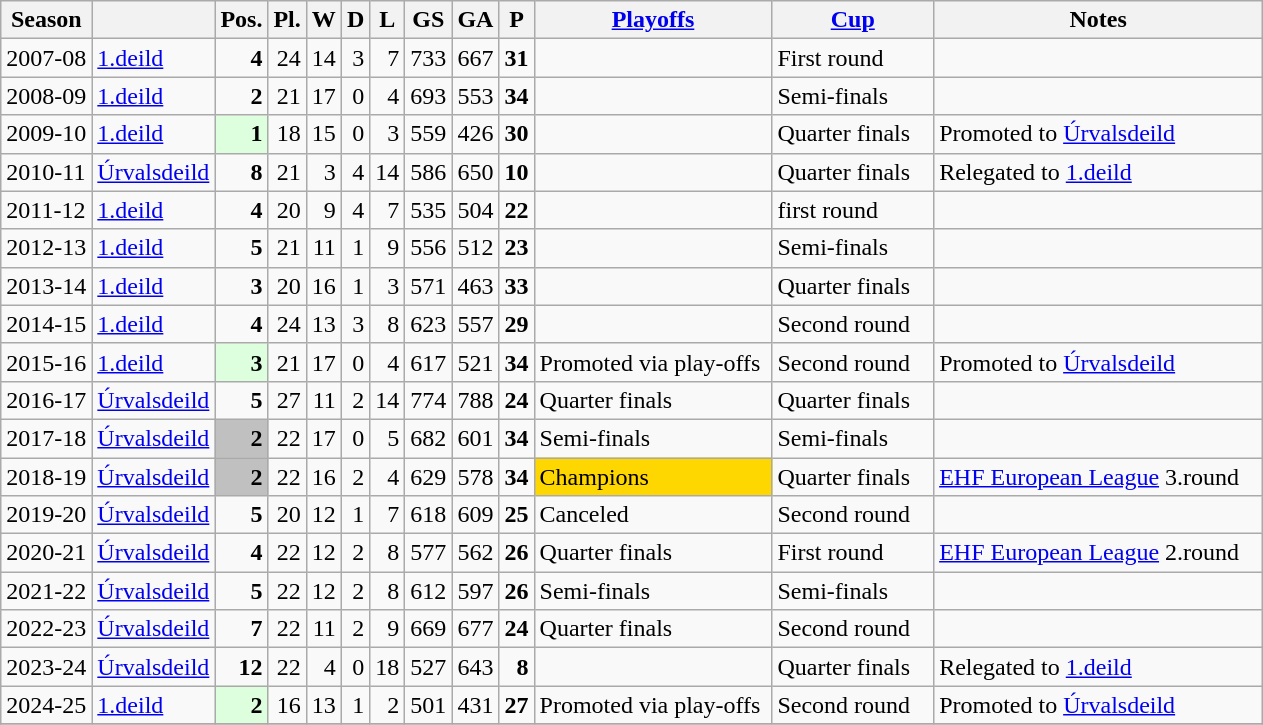<table class="wikitable">
<tr>
<th>Season</th>
<th></th>
<th>Pos.</th>
<th>Pl.</th>
<th>W</th>
<th>D</th>
<th>L</th>
<th>GS</th>
<th>GA</th>
<th>P</th>
<th><a href='#'>Playoffs</a></th>
<th><a href='#'>Cup</a></th>
<th>Notes</th>
</tr>
<tr>
<td>2007-08</td>
<td><a href='#'>1.deild</a></td>
<td align="right"><strong>4</strong></td>
<td align="right">24</td>
<td align="right">14</td>
<td align="right">3</td>
<td align="right">7</td>
<td align="right">733</td>
<td align="right">667</td>
<td align="right"><strong>31</strong></td>
<td>   </td>
<td>First round </td>
<td>   </td>
</tr>
<tr>
<td>2008-09</td>
<td><a href='#'>1.deild</a></td>
<td align="right"><strong>2</strong></td>
<td align="right">21</td>
<td align="right">17</td>
<td align="right">0</td>
<td align="right">4</td>
<td align="right">693</td>
<td align="right">553</td>
<td align="right"><strong>34</strong></td>
<td>   </td>
<td>Semi-finals</td>
<td>   </td>
</tr>
<tr>
<td>2009-10</td>
<td><a href='#'>1.deild</a></td>
<td align=right bgcolor=#DDFFDD> <strong>1</strong></td>
<td align="right">18</td>
<td align="right">15</td>
<td align="right">0</td>
<td align="right">3</td>
<td align="right">559</td>
<td align="right">426</td>
<td align="right"><strong>30</strong></td>
<td>   </td>
<td>Quarter finals </td>
<td>Promoted to <a href='#'>Úrvalsdeild</a>  </td>
</tr>
<tr>
<td>2010-11</td>
<td><a href='#'>Úrvalsdeild</a></td>
<td align="right"><strong>8</strong></td>
<td align="right">21</td>
<td align="right">3</td>
<td align="right">4</td>
<td align="right">14</td>
<td align="right">586</td>
<td align="right">650</td>
<td align="right"><strong>10</strong></td>
<td>   </td>
<td>Quarter finals </td>
<td>Relegated to <a href='#'>1.deild</a>  </td>
</tr>
<tr>
<td>2011-12</td>
<td><a href='#'>1.deild</a></td>
<td align="right"><strong>4</strong></td>
<td align="right">20</td>
<td align="right">9</td>
<td align="right">4</td>
<td align="right">7</td>
<td align="right">535</td>
<td align="right">504</td>
<td align="right"><strong>22</strong></td>
<td> </td>
<td>first round</td>
<td></td>
</tr>
<tr>
<td>2012-13</td>
<td><a href='#'>1.deild</a></td>
<td align="right"><strong>5</strong></td>
<td align="right">21</td>
<td align="right">11</td>
<td align="right">1</td>
<td align="right">9</td>
<td align="right">556</td>
<td align="right">512</td>
<td align="right"><strong>23</strong></td>
<td> </td>
<td>Semi-finals</td>
<td></td>
</tr>
<tr>
<td>2013-14</td>
<td><a href='#'>1.deild</a></td>
<td align="right"><strong>3</strong></td>
<td align="right">20</td>
<td align="right">16</td>
<td align="right">1</td>
<td align="right">3</td>
<td align="right">571</td>
<td align="right">463</td>
<td align="right"><strong>33</strong></td>
<td> </td>
<td>Quarter finals </td>
<td></td>
</tr>
<tr>
<td>2014-15</td>
<td><a href='#'>1.deild</a></td>
<td align="right"><strong>4</strong></td>
<td align="right">24</td>
<td align="right">13</td>
<td align="right">3</td>
<td align="right">8</td>
<td align="right">623</td>
<td align="right">557</td>
<td align="right"><strong>29</strong></td>
<td> </td>
<td>Second round</td>
<td></td>
</tr>
<tr>
<td>2015-16</td>
<td><a href='#'>1.deild</a></td>
<td align=right bgcolor=#DDFFDD> <strong>3</strong></td>
<td align="right">21</td>
<td align="right">17</td>
<td align="right">0</td>
<td align="right">4</td>
<td align="right">617</td>
<td align="right">521</td>
<td align="right"><strong>34</strong></td>
<td>Promoted via play-offs </td>
<td>Second round</td>
<td>Promoted to <a href='#'>Úrvalsdeild</a></td>
</tr>
<tr>
<td>2016-17</td>
<td><a href='#'>Úrvalsdeild</a></td>
<td align=right><strong>5</strong></td>
<td align=right>27</td>
<td align="right">11</td>
<td align="right">2</td>
<td align="right">14</td>
<td align=right>774</td>
<td align="right">788</td>
<td align="right"><strong>24</strong></td>
<td>Quarter finals   </td>
<td>Quarter finals   </td>
<td></td>
</tr>
<tr>
<td>2017-18</td>
<td><a href='#'>Úrvalsdeild</a></td>
<td align="right" bgcolor=silver><strong>2</strong></td>
<td align=right>22</td>
<td align="right">17</td>
<td align="right">0</td>
<td align="right">5</td>
<td align=right>682</td>
<td align="right">601</td>
<td align="right"><strong>34</strong></td>
<td>Semi-finals </td>
<td>Semi-finals </td>
<td></td>
</tr>
<tr>
<td>2018-19</td>
<td><a href='#'>Úrvalsdeild</a></td>
<td align="right" bgcolor=silver><strong>2</strong></td>
<td align=right>22</td>
<td align="right">16</td>
<td align="right">2</td>
<td align="right">4</td>
<td align=right>629</td>
<td align="right">578</td>
<td align="right"><strong>34</strong></td>
<td bgcolor=gold>Champions </td>
<td>Quarter finals</td>
<td><a href='#'>EHF European League</a> 3.round   </td>
</tr>
<tr>
<td>2019-20</td>
<td><a href='#'>Úrvalsdeild</a></td>
<td align="right"><strong>5</strong></td>
<td align=right>20</td>
<td align="right">12</td>
<td align="right">1</td>
<td align="right">7</td>
<td align=right>618</td>
<td align="right">609</td>
<td align="right"><strong>25</strong></td>
<td>Canceled</td>
<td>Second round</td>
</tr>
<tr>
<td>2020-21</td>
<td><a href='#'>Úrvalsdeild</a></td>
<td align="right"><strong>4</strong></td>
<td align="right">22</td>
<td align="right">12</td>
<td align="right">2</td>
<td align="right">8</td>
<td align="right">577</td>
<td align="right">562</td>
<td align="right"><strong>26</strong></td>
<td>Quarter finals </td>
<td>First round </td>
<td><a href='#'>EHF European League</a> 2.round   </td>
</tr>
<tr>
<td>2021-22</td>
<td><a href='#'>Úrvalsdeild</a></td>
<td align="right"><strong>5</strong></td>
<td align="right">22</td>
<td align="right">12</td>
<td align="right">2</td>
<td align="right">8</td>
<td align="right">612</td>
<td align="right">597</td>
<td align="right"><strong>26</strong></td>
<td>Semi-finals</td>
<td>Semi-finals</td>
<td></td>
</tr>
<tr>
<td>2022-23</td>
<td><a href='#'>Úrvalsdeild</a></td>
<td align="right"><strong>7</strong></td>
<td align="right">22</td>
<td align="right">11</td>
<td align="right">2</td>
<td align="right">9</td>
<td align="right">669</td>
<td align="right">677</td>
<td align="right"><strong>24</strong></td>
<td>Quarter finals</td>
<td>Second round</td>
<td></td>
</tr>
<tr>
<td>2023-24</td>
<td><a href='#'>Úrvalsdeild</a></td>
<td align="right"><strong>12</strong></td>
<td align="right">22</td>
<td align="right">4</td>
<td align="right">0</td>
<td align="right">18</td>
<td align="right">527</td>
<td align="right">643</td>
<td align="right"><strong>8</strong></td>
<td></td>
<td>Quarter finals</td>
<td>Relegated to <a href='#'>1.deild</a>  </td>
</tr>
<tr>
<td>2024-25</td>
<td><a href='#'>1.deild</a></td>
<td align=right bgcolor=#DDFFDD> <strong>2</strong></td>
<td align="right">16</td>
<td align="right">13</td>
<td align="right">1</td>
<td align="right">2</td>
<td align="right">501</td>
<td align="right">431</td>
<td align="right"><strong>27</strong></td>
<td>Promoted via play-offs </td>
<td>Second round</td>
<td>Promoted to <a href='#'>Úrvalsdeild</a></td>
</tr>
<tr>
</tr>
</table>
